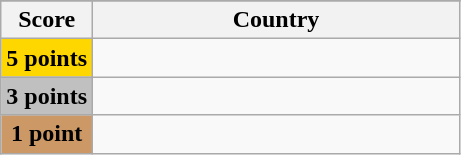<table class="wikitable">
<tr>
</tr>
<tr>
<th scope="col" width="20%">Score</th>
<th scope="col">Country</th>
</tr>
<tr>
<th scope="row" style="background:gold">5 points</th>
<td></td>
</tr>
<tr>
<th scope="row" style="background:silver">3 points</th>
<td></td>
</tr>
<tr>
<th scope="row" style="background:#CC9966">1 point</th>
<td></td>
</tr>
</table>
